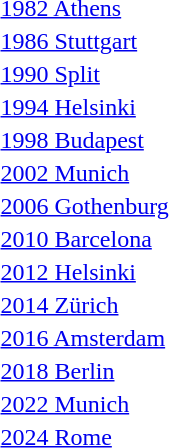<table>
<tr>
<td><a href='#'>1982 Athens</a><br></td>
<td></td>
<td></td>
<td></td>
</tr>
<tr>
<td><a href='#'>1986 Stuttgart</a><br></td>
<td></td>
<td></td>
<td></td>
</tr>
<tr>
<td><a href='#'>1990 Split</a><br></td>
<td></td>
<td></td>
<td></td>
</tr>
<tr>
<td><a href='#'>1994 Helsinki</a><br></td>
<td></td>
<td></td>
<td></td>
</tr>
<tr>
<td><a href='#'>1998 Budapest</a><br></td>
<td></td>
<td></td>
<td></td>
</tr>
<tr>
<td><a href='#'>2002 Munich</a><br></td>
<td></td>
<td></td>
<td></td>
</tr>
<tr>
<td><a href='#'>2006 Gothenburg</a><br></td>
<td></td>
<td></td>
<td></td>
</tr>
<tr>
<td><a href='#'>2010 Barcelona</a><br></td>
<td></td>
<td></td>
<td></td>
</tr>
<tr>
<td><a href='#'>2012 Helsinki</a><br></td>
<td></td>
<td></td>
<td></td>
</tr>
<tr>
<td><a href='#'>2014 Zürich</a><br></td>
<td></td>
<td></td>
<td></td>
</tr>
<tr>
<td><a href='#'>2016 Amsterdam</a><br></td>
<td></td>
<td></td>
<td></td>
</tr>
<tr>
<td><a href='#'>2018 Berlin</a><br></td>
<td></td>
<td></td>
<td></td>
</tr>
<tr>
<td><a href='#'>2022 Munich</a><br></td>
<td></td>
<td></td>
<td></td>
</tr>
<tr>
<td><a href='#'>2024 Rome</a><br></td>
<td></td>
<td></td>
<td></td>
</tr>
</table>
